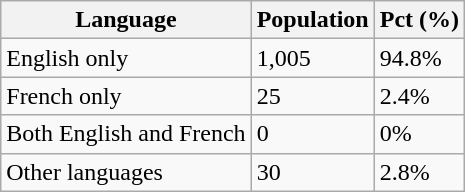<table class="wikitable">
<tr>
<th>Language</th>
<th>Population</th>
<th>Pct (%)</th>
</tr>
<tr>
<td>English only</td>
<td>1,005</td>
<td>94.8%</td>
</tr>
<tr>
<td>French only</td>
<td>25</td>
<td>2.4%</td>
</tr>
<tr>
<td>Both English and French</td>
<td>0</td>
<td>0%</td>
</tr>
<tr>
<td>Other languages</td>
<td>30</td>
<td>2.8%</td>
</tr>
</table>
